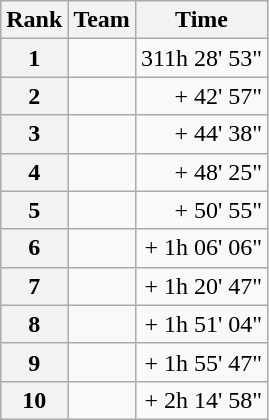<table class="wikitable">
<tr>
<th scope="col">Rank</th>
<th scope="col">Team</th>
<th scope="col">Time</th>
</tr>
<tr>
<th scope="row">1</th>
<td></td>
<td style="text-align:right;">311h 28' 53"</td>
</tr>
<tr>
<th scope="row">2</th>
<td></td>
<td style="text-align:right;">+ 42' 57"</td>
</tr>
<tr>
<th scope="row">3</th>
<td></td>
<td style="text-align:right;">+ 44' 38"</td>
</tr>
<tr>
<th scope="row">4</th>
<td></td>
<td style="text-align:right;">+ 48' 25"</td>
</tr>
<tr>
<th scope="row">5</th>
<td></td>
<td style="text-align:right;">+ 50' 55"</td>
</tr>
<tr>
<th scope="row">6</th>
<td></td>
<td style="text-align:right;">+ 1h 06' 06"</td>
</tr>
<tr>
<th scope="row">7</th>
<td></td>
<td style="text-align:right;">+ 1h 20' 47"</td>
</tr>
<tr>
<th scope="row">8</th>
<td></td>
<td style="text-align:right;">+ 1h 51' 04"</td>
</tr>
<tr>
<th scope="row">9</th>
<td></td>
<td style="text-align:right;">+ 1h 55' 47"</td>
</tr>
<tr>
<th scope="row">10</th>
<td></td>
<td style="text-align:right;">+ 2h 14' 58"</td>
</tr>
</table>
